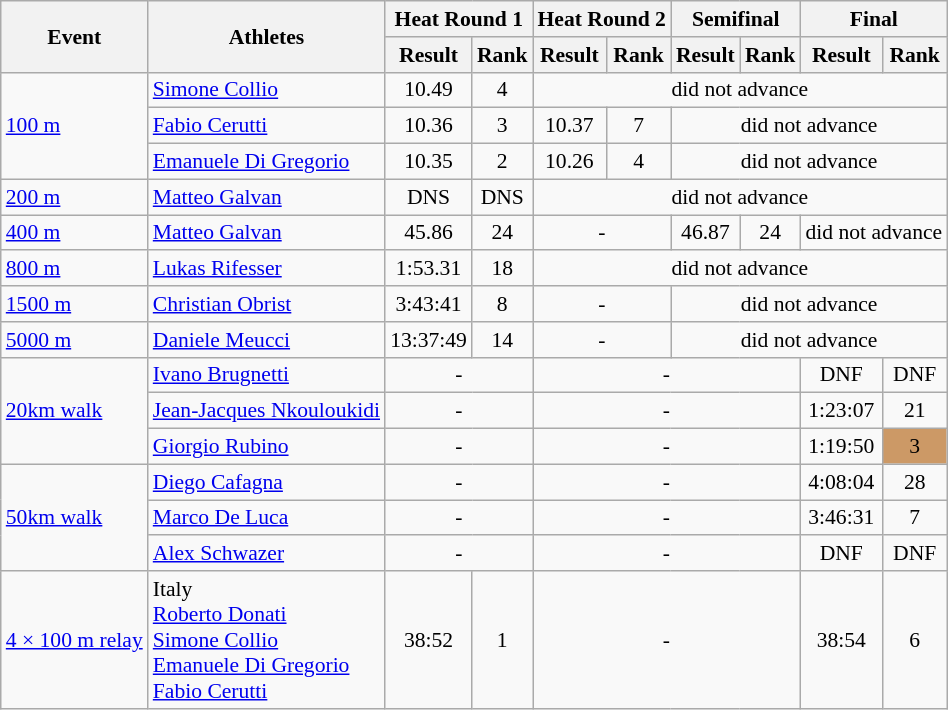<table class="wikitable" border="1" style="font-size:90%">
<tr>
<th rowspan="2">Event</th>
<th rowspan="2">Athletes</th>
<th colspan="2">Heat Round 1</th>
<th colspan="2">Heat Round 2</th>
<th colspan="2">Semifinal</th>
<th colspan="2">Final</th>
</tr>
<tr>
<th>Result</th>
<th>Rank</th>
<th>Result</th>
<th>Rank</th>
<th>Result</th>
<th>Rank</th>
<th>Result</th>
<th>Rank</th>
</tr>
<tr>
<td rowspan=3><a href='#'>100 m</a></td>
<td><a href='#'>Simone Collio</a></td>
<td align=center>10.49</td>
<td align=center>4</td>
<td align=center colspan="8">did not advance</td>
</tr>
<tr>
<td><a href='#'>Fabio Cerutti</a></td>
<td align=center>10.36</td>
<td align=center>3</td>
<td align=center>10.37</td>
<td align=center>7</td>
<td align=center colspan="4">did not advance</td>
</tr>
<tr>
<td><a href='#'>Emanuele Di Gregorio</a></td>
<td align=center>10.35</td>
<td align=center>2</td>
<td align=center>10.26</td>
<td align=center>4</td>
<td align=center colspan="4">did not advance</td>
</tr>
<tr>
<td><a href='#'>200 m</a></td>
<td><a href='#'>Matteo Galvan</a></td>
<td align=center>DNS</td>
<td align=center>DNS</td>
<td align=center colspan="6">did not advance</td>
</tr>
<tr>
<td><a href='#'>400 m</a></td>
<td><a href='#'>Matteo Galvan</a></td>
<td align=center>45.86</td>
<td align=center>24</td>
<td align=center colspan="2">-</td>
<td align=center>46.87</td>
<td align=center>24</td>
<td align=center colspan="6">did not advance</td>
</tr>
<tr>
<td><a href='#'>800 m</a></td>
<td><a href='#'>Lukas Rifesser</a></td>
<td align=center>1:53.31</td>
<td align=center>18</td>
<td align=center colspan="6">did not advance</td>
</tr>
<tr>
<td><a href='#'>1500 m</a></td>
<td><a href='#'>Christian Obrist</a></td>
<td align=center>3:43:41</td>
<td align=center>8</td>
<td align=center colspan="2">-</td>
<td align=center colspan="4">did not advance</td>
</tr>
<tr>
<td><a href='#'>5000 m</a></td>
<td><a href='#'>Daniele Meucci</a></td>
<td align=center>13:37:49</td>
<td align=center>14</td>
<td align=center colspan="2">-</td>
<td align=center colspan="4">did not advance</td>
</tr>
<tr>
<td rowspan=3><a href='#'>20km walk</a></td>
<td><a href='#'>Ivano Brugnetti</a></td>
<td align=center colspan="2">-</td>
<td align=center colspan="4">-</td>
<td align=center>DNF</td>
<td align=center>DNF</td>
</tr>
<tr>
<td><a href='#'>Jean-Jacques Nkouloukidi</a></td>
<td align=center colspan="2">-</td>
<td align=center colspan="4">-</td>
<td align=center>1:23:07</td>
<td align=center>21</td>
</tr>
<tr>
<td><a href='#'>Giorgio Rubino</a></td>
<td align=center colspan="2">-</td>
<td align=center colspan="4">-</td>
<td align=center>1:19:50</td>
<td align=center bgcolor=cc9966>3</td>
</tr>
<tr>
<td rowspan=3><a href='#'>50km walk</a></td>
<td><a href='#'>Diego Cafagna</a></td>
<td align=center colspan="2">-</td>
<td align=center colspan="4">-</td>
<td align=center>4:08:04</td>
<td align=center>28</td>
</tr>
<tr>
<td><a href='#'>Marco De Luca</a></td>
<td align=center colspan="2">-</td>
<td align=center colspan="4">-</td>
<td align=center>3:46:31</td>
<td align=center>7</td>
</tr>
<tr>
<td><a href='#'>Alex Schwazer</a></td>
<td align=center colspan="2">-</td>
<td align=center colspan="4">-</td>
<td align=center>DNF</td>
<td align=center>DNF</td>
</tr>
<tr>
<td><a href='#'>4 × 100 m relay</a></td>
<td>Italy<br><a href='#'>Roberto Donati</a><br><a href='#'>Simone Collio</a><br><a href='#'>Emanuele Di Gregorio</a><br><a href='#'>Fabio Cerutti</a></td>
<td align=center>38:52</td>
<td align=center>1</td>
<td align=center colspan="4">-</td>
<td align=center>38:54</td>
<td align=center>6</td>
</tr>
</table>
